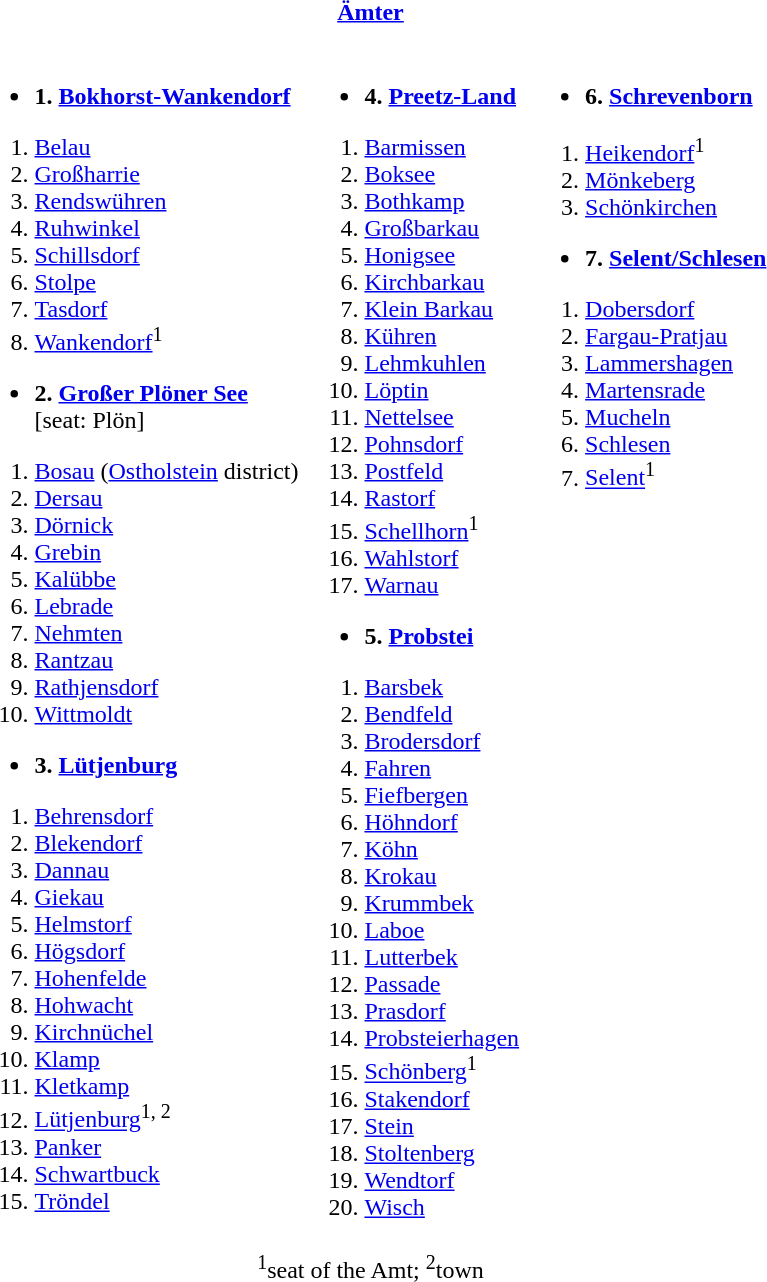<table>
<tr>
<th colspan=3><a href='#'>Ämter</a></th>
</tr>
<tr valign=top>
<td><br><ul><li><strong>1. <a href='#'>Bokhorst-Wankendorf</a></strong></li></ul><ol><li><a href='#'>Belau</a></li><li><a href='#'>Großharrie</a></li><li><a href='#'>Rendswühren</a></li><li><a href='#'>Ruhwinkel</a></li><li><a href='#'>Schillsdorf</a></li><li><a href='#'>Stolpe</a></li><li><a href='#'>Tasdorf</a></li><li><a href='#'>Wankendorf</a><sup>1</sup></li></ol><ul><li><strong>2. <a href='#'>Großer Plöner See</a></strong><br>[seat: Plön]</li></ul><ol><li><a href='#'>Bosau</a> (<a href='#'>Ostholstein</a> district)</li><li><a href='#'>Dersau</a></li><li><a href='#'>Dörnick</a></li><li><a href='#'>Grebin</a></li><li><a href='#'>Kalübbe</a></li><li><a href='#'>Lebrade</a></li><li><a href='#'>Nehmten</a></li><li><a href='#'>Rantzau</a></li><li><a href='#'>Rathjensdorf</a></li><li><a href='#'>Wittmoldt</a></li></ol><ul><li><strong>3. <a href='#'>Lütjenburg</a></strong></li></ul><ol><li><a href='#'>Behrensdorf</a></li><li><a href='#'>Blekendorf</a></li><li><a href='#'>Dannau</a></li><li><a href='#'>Giekau</a></li><li><a href='#'>Helmstorf</a></li><li><a href='#'>Högsdorf</a></li><li><a href='#'>Hohenfelde</a></li><li><a href='#'>Hohwacht</a></li><li><a href='#'>Kirchnüchel</a></li><li><a href='#'>Klamp</a></li><li><a href='#'>Kletkamp</a></li><li><a href='#'>Lütjenburg</a><sup>1, 2</sup></li><li><a href='#'>Panker</a></li><li><a href='#'>Schwartbuck</a></li><li><a href='#'>Tröndel</a></li></ol></td>
<td><br><ul><li><strong>4. <a href='#'>Preetz-Land</a></strong></li></ul><ol><li><a href='#'>Barmissen</a></li><li><a href='#'>Boksee</a></li><li><a href='#'>Bothkamp</a></li><li><a href='#'>Großbarkau</a></li><li><a href='#'>Honigsee</a></li><li><a href='#'>Kirchbarkau</a></li><li><a href='#'>Klein Barkau</a></li><li><a href='#'>Kühren</a></li><li><a href='#'>Lehmkuhlen</a></li><li><a href='#'>Löptin</a></li><li><a href='#'>Nettelsee</a></li><li><a href='#'>Pohnsdorf</a></li><li><a href='#'>Postfeld</a></li><li><a href='#'>Rastorf</a></li><li><a href='#'>Schellhorn</a><sup>1</sup></li><li><a href='#'>Wahlstorf</a></li><li><a href='#'>Warnau</a></li></ol><ul><li><strong>5. <a href='#'>Probstei</a></strong></li></ul><ol><li><a href='#'>Barsbek</a></li><li><a href='#'>Bendfeld</a></li><li><a href='#'>Brodersdorf</a></li><li><a href='#'>Fahren</a></li><li><a href='#'>Fiefbergen</a></li><li><a href='#'>Höhndorf</a></li><li><a href='#'>Köhn</a></li><li><a href='#'>Krokau</a></li><li><a href='#'>Krummbek</a></li><li><a href='#'>Laboe</a></li><li><a href='#'>Lutterbek</a></li><li><a href='#'>Passade</a></li><li><a href='#'>Prasdorf</a></li><li><a href='#'>Probsteierhagen</a></li><li><a href='#'>Schönberg</a><sup>1</sup></li><li><a href='#'>Stakendorf</a></li><li><a href='#'>Stein</a></li><li><a href='#'>Stoltenberg</a></li><li><a href='#'>Wendtorf</a></li><li><a href='#'>Wisch</a></li></ol></td>
<td><br><ul><li><strong>6. <a href='#'>Schrevenborn</a></strong></li></ul><ol><li><a href='#'>Heikendorf</a><sup>1</sup></li><li><a href='#'>Mönkeberg</a></li><li><a href='#'>Schönkirchen</a></li></ol><ul><li><strong>7. <a href='#'>Selent/Schlesen</a></strong></li></ul><ol><li><a href='#'>Dobersdorf</a></li><li><a href='#'>Fargau-Pratjau</a></li><li><a href='#'>Lammershagen</a></li><li><a href='#'>Martensrade</a></li><li><a href='#'>Mucheln</a></li><li><a href='#'>Schlesen</a></li><li><a href='#'>Selent</a><sup>1</sup></li></ol></td>
</tr>
<tr>
<td colspan=3 align=center><sup>1</sup>seat of the Amt; <sup>2</sup>town</td>
</tr>
</table>
